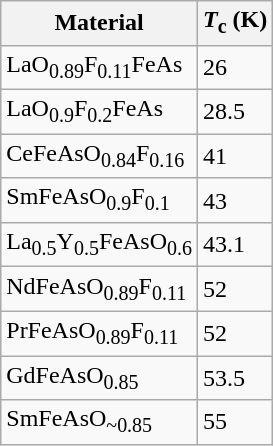<table class="wikitable">
<tr>
<th>Material</th>
<th><em>T</em><sub>c</sub> (K)<br></th>
</tr>
<tr>
<td>LaO<sub>0.89</sub>F<sub>0.11</sub>FeAs</td>
<td>26</td>
</tr>
<tr>
<td>LaO<sub>0.9</sub>F<sub>0.2</sub>FeAs</td>
<td>28.5</td>
</tr>
<tr>
<td>CeFeAsO<sub>0.84</sub>F<sub>0.16</sub></td>
<td>41</td>
</tr>
<tr>
<td>SmFeAsO<sub>0.9</sub>F<sub>0.1</sub></td>
<td>43</td>
</tr>
<tr>
<td>La<sub>0.5</sub>Y<sub>0.5</sub>FeAsO<sub>0.6</sub></td>
<td>43.1</td>
</tr>
<tr>
<td>NdFeAsO<sub>0.89</sub>F<sub>0.11</sub></td>
<td>52</td>
</tr>
<tr>
<td>PrFeAsO<sub>0.89</sub>F<sub>0.11</sub></td>
<td>52</td>
</tr>
<tr>
<td>GdFeAsO<sub>0.85</sub></td>
<td>53.5</td>
</tr>
<tr>
<td>SmFeAsO<sub>~0.85</sub></td>
<td>55</td>
</tr>
</table>
